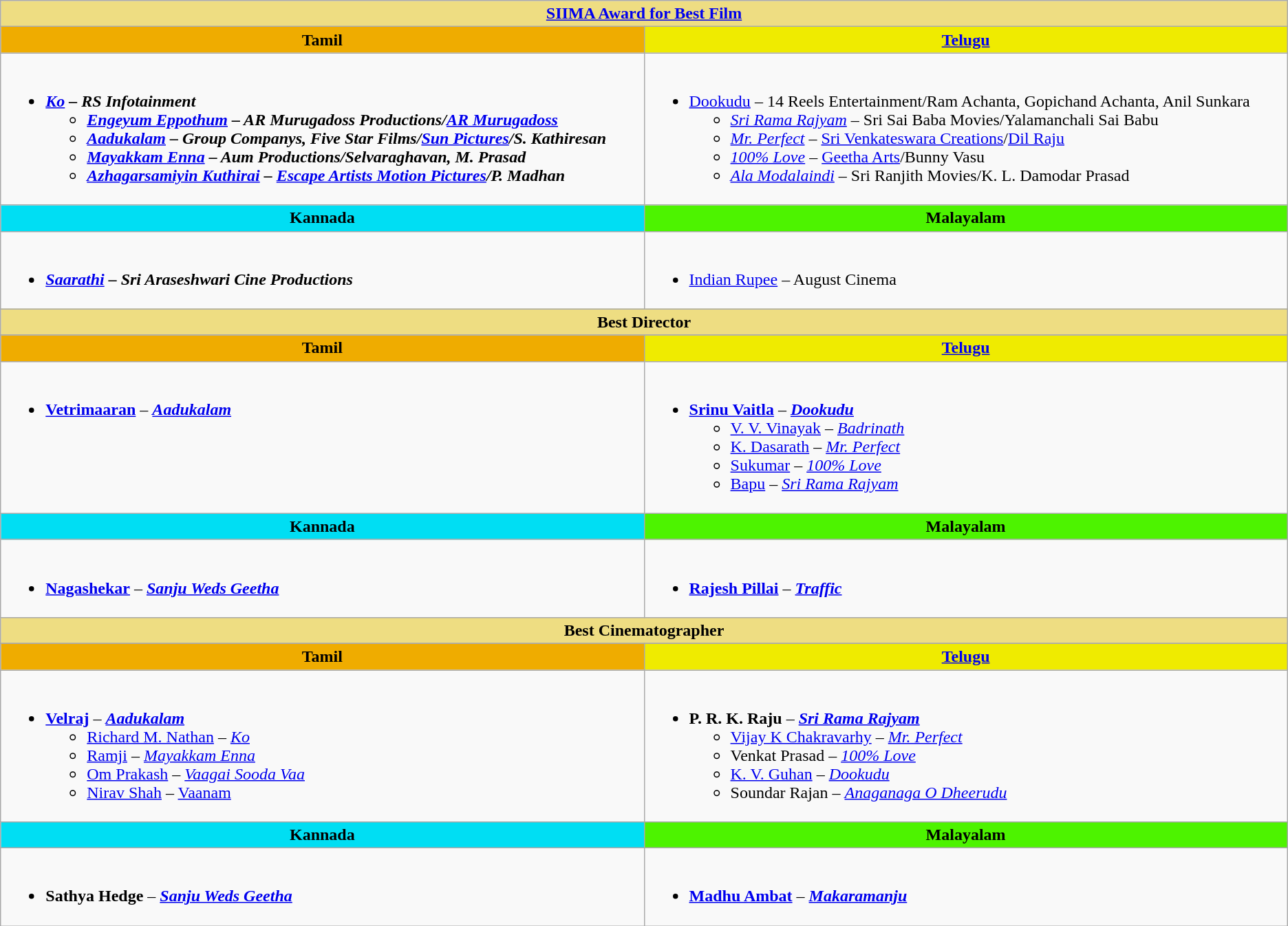<table class="wikitable" |>
<tr>
<th colspan="2" style="background:#EEDD82; width: 3000px;" !align="center"><strong><a href='#'>SIIMA Award for Best Film</a></strong></th>
</tr>
<tr>
<th style="background:#efac00; width: 50%" !align="center">Tamil</th>
<th style="background:#efeb00;" !align="center"><a href='#'>Telugu</a></th>
</tr>
<tr>
<td valign="top"><br><ul><li><strong><em><a href='#'>Ko</a><em> – RS Infotainment<strong><ul><li></em><a href='#'>Engeyum Eppothum</a><em> – AR Murugadoss Productions/<a href='#'>AR Murugadoss</a></li><li></em><a href='#'>Aadukalam</a><em> – Group Companys, Five Star Films/<a href='#'>Sun Pictures</a>/S. Kathiresan</li><li></em><a href='#'>Mayakkam Enna</a><em> – Aum Productions/Selvaraghavan, M. Prasad</li><li></em><a href='#'>Azhagarsamiyin Kuthirai</a><em> – <a href='#'>Escape Artists Motion Pictures</a>/P. Madhan</li></ul></li></ul></td>
<td valign="top"><br><ul><li></em></strong><a href='#'>Dookudu</a></em> – 14 Reels Entertainment/Ram Achanta, Gopichand Achanta, Anil Sunkara</strong><ul><li><em><a href='#'>Sri Rama Rajyam</a></em> – Sri Sai Baba Movies/Yalamanchali Sai Babu</li><li><em><a href='#'>Mr. Perfect</a></em> – <a href='#'>Sri Venkateswara Creations</a>/<a href='#'>Dil Raju</a></li><li><em><a href='#'>100% Love</a></em> – <a href='#'>Geetha Arts</a>/Bunny Vasu</li><li><em><a href='#'>Ala Modalaindi</a></em> – Sri Ranjith Movies/K. L. Damodar Prasad</li></ul></li></ul></td>
</tr>
<tr>
<th style="background:#00def3;" ! align="center">Kannada</th>
<th style="background:#4df300;" ! align="center">Malayalam</th>
</tr>
<tr>
<td><br><ul><li><strong><em><a href='#'>Saarathi</a><em> – Sri Araseshwari Cine Productions<strong></li></ul></td>
<td><br><ul><li></em></strong><a href='#'>Indian Rupee</a></em> – August Cinema</strong></li></ul></td>
</tr>
<tr>
<th rowspan="1" colspan="2" style="background:#EEDD82;" !align="center"><strong>Best Director</strong></th>
</tr>
<tr>
</tr>
<tr>
<th style="background:#efac00;" !align="center">Tamil</th>
<th style="background:#efeb00;" !align="center"><a href='#'>Telugu</a></th>
</tr>
<tr>
<td valign="top"><br><ul><li><strong><a href='#'>Vetrimaaran</a></strong> – <strong><em><a href='#'>Aadukalam</a></em></strong></li></ul></td>
<td valign="top"><br><ul><li><strong><a href='#'>Srinu Vaitla</a></strong> – <strong><em><a href='#'>Dookudu</a></em></strong><ul><li><a href='#'>V. V. Vinayak</a> – <em><a href='#'>Badrinath</a></em></li><li><a href='#'>K. Dasarath</a> – <em><a href='#'>Mr. Perfect</a></em></li><li><a href='#'>Sukumar</a> – <em><a href='#'>100% Love</a></em></li><li><a href='#'>Bapu</a> – <em><a href='#'>Sri Rama Rajyam</a></em></li></ul></li></ul></td>
</tr>
<tr>
<th style="background:#00def3;" ! align="center">Kannada</th>
<th style="background:#4df300;" ! align="center">Malayalam</th>
</tr>
<tr>
<td><br><ul><li><strong><a href='#'>Nagashekar</a></strong> – <strong><em><a href='#'>Sanju Weds Geetha</a></em></strong></li></ul></td>
<td><br><ul><li><strong><a href='#'>Rajesh Pillai</a></strong> – <strong><em><a href='#'>Traffic</a></em></strong></li></ul></td>
</tr>
<tr>
<th rowspan="1" colspan="2" style="background:#EEDD82;" !align="center"><strong>Best Cinematographer</strong></th>
</tr>
<tr>
</tr>
<tr>
<th style="background:#efac00;" !align="center">Tamil</th>
<th style="background:#efeb00;" !align="center"><a href='#'>Telugu</a></th>
</tr>
<tr>
<td valign="top"><br><ul><li><strong><a href='#'>Velraj</a></strong> – <strong><em><a href='#'>Aadukalam</a></em></strong><ul><li><a href='#'>Richard M. Nathan</a> – <em><a href='#'>Ko</a></em></li><li><a href='#'>Ramji</a> – <em><a href='#'>Mayakkam Enna</a></em></li><li><a href='#'>Om Prakash</a> – <em><a href='#'>Vaagai Sooda Vaa</a></em></li><li><a href='#'>Nirav Shah</a> – <a href='#'>Vaanam</a></li></ul></li></ul></td>
<td valign="top"><br><ul><li><strong>P. R. K. Raju</strong> – <strong><em><a href='#'>Sri Rama Rajyam</a></em></strong><ul><li><a href='#'>Vijay K Chakravarhy</a> – <em><a href='#'>Mr. Perfect</a></em></li><li>Venkat Prasad – <em><a href='#'>100% Love</a></em></li><li><a href='#'>K. V. Guhan</a> – <em><a href='#'>Dookudu</a></em></li><li>Soundar Rajan – <em><a href='#'>Anaganaga O Dheerudu</a></em></li></ul></li></ul></td>
</tr>
<tr>
<th style="background:#00def3;" ! align="center">Kannada</th>
<th style="background:#4df300;" ! align="center">Malayalam</th>
</tr>
<tr>
<td><br><ul><li><strong>Sathya Hedge</strong> – <strong><em><a href='#'>Sanju Weds Geetha</a></em></strong></li></ul></td>
<td><br><ul><li><strong><a href='#'>Madhu Ambat</a></strong> – <strong><em><a href='#'>Makaramanju</a></em></strong></li></ul></td>
</tr>
</table>
